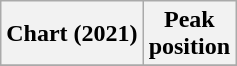<table class="wikitable sortable plainrowheaders" style="text-align:center">
<tr>
<th scope="col">Chart (2021)</th>
<th scope="col">Peak<br>position</th>
</tr>
<tr>
</tr>
</table>
